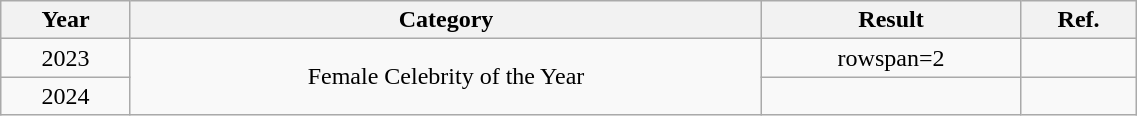<table class="wikitable"  style="text-align:center; width:60%;">
<tr>
<th>Year</th>
<th>Category</th>
<th>Result</th>
<th>Ref.</th>
</tr>
<tr>
<td>2023</td>
<td rowspan=2>Female Celebrity of the Year</td>
<td>rowspan=2 </td>
<td></td>
</tr>
<tr>
<td>2024</td>
<td></td>
</tr>
</table>
